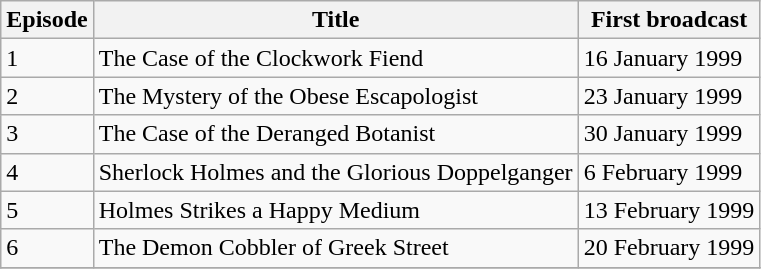<table class="wikitable">
<tr>
<th>Episode</th>
<th>Title</th>
<th>First broadcast</th>
</tr>
<tr>
<td>1</td>
<td>The Case of the Clockwork Fiend</td>
<td>16 January 1999</td>
</tr>
<tr>
<td>2</td>
<td>The Mystery of the Obese Escapologist</td>
<td>23 January 1999</td>
</tr>
<tr>
<td>3</td>
<td>The Case of the Deranged Botanist</td>
<td>30 January 1999</td>
</tr>
<tr>
<td>4</td>
<td>Sherlock Holmes and the Glorious Doppelganger</td>
<td>6 February 1999</td>
</tr>
<tr>
<td>5</td>
<td>Holmes Strikes a Happy Medium</td>
<td>13 February 1999</td>
</tr>
<tr>
<td>6</td>
<td>The Demon Cobbler of Greek Street</td>
<td>20 February 1999</td>
</tr>
<tr>
</tr>
</table>
